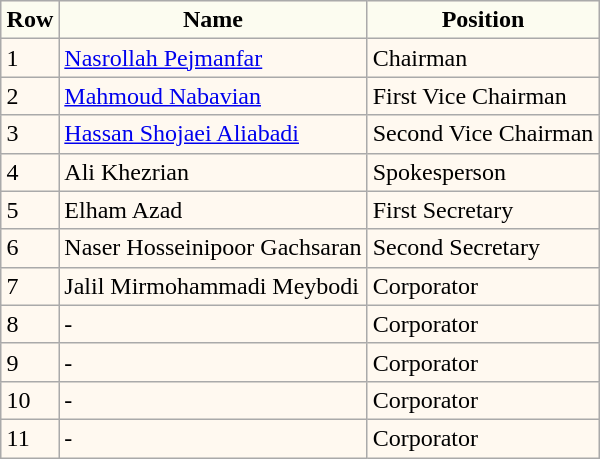<table class="wikitable" style="background-color:#fff9f0; margin: 1em auto 1em auto">
<tr>
<td align="center" style="background:#fcfcf0;"><strong>Row</strong></td>
<td align="center" style="background:#fcfcf0;"><strong>Name</strong></td>
<td align="center" style="background:#fcfcf0;"><strong>Position</strong></td>
</tr>
<tr>
<td>1</td>
<td><a href='#'>Nasrollah Pejmanfar</a></td>
<td>Chairman</td>
</tr>
<tr>
<td>2</td>
<td><a href='#'>Mahmoud Nabavian</a></td>
<td>First Vice Chairman</td>
</tr>
<tr>
<td>3</td>
<td><a href='#'>Hassan Shojaei Aliabadi</a></td>
<td>Second Vice Chairman</td>
</tr>
<tr>
<td>4</td>
<td>Ali Khezrian</td>
<td>Spokesperson</td>
</tr>
<tr>
<td>5</td>
<td>Elham Azad</td>
<td>First Secretary</td>
</tr>
<tr>
<td>6</td>
<td>Naser Hosseinipoor Gachsaran</td>
<td>Second Secretary</td>
</tr>
<tr>
<td>7</td>
<td>Jalil Mirmohammadi Meybodi</td>
<td>Corporator</td>
</tr>
<tr>
<td>8</td>
<td>-</td>
<td>Corporator</td>
</tr>
<tr>
<td>9</td>
<td>-</td>
<td>Corporator</td>
</tr>
<tr>
<td>10</td>
<td>-</td>
<td>Corporator</td>
</tr>
<tr>
<td>11</td>
<td>-</td>
<td>Corporator</td>
</tr>
</table>
